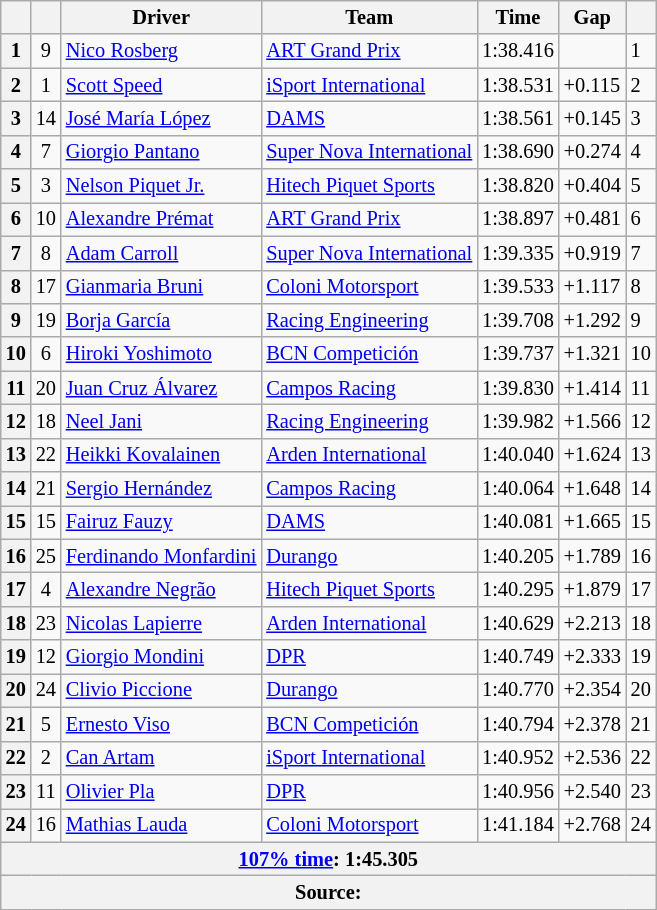<table class="wikitable" style="font-size:85%">
<tr>
<th></th>
<th></th>
<th>Driver</th>
<th>Team</th>
<th>Time</th>
<th>Gap</th>
<th></th>
</tr>
<tr>
<th>1</th>
<td align="center">9</td>
<td> <a href='#'>Nico Rosberg</a></td>
<td><a href='#'>ART Grand Prix</a></td>
<td>1:38.416</td>
<td></td>
<td>1</td>
</tr>
<tr>
<th>2</th>
<td align="center">1</td>
<td> <a href='#'>Scott Speed</a></td>
<td><a href='#'>iSport International</a></td>
<td>1:38.531</td>
<td>+0.115</td>
<td>2</td>
</tr>
<tr>
<th>3</th>
<td align="center">14</td>
<td> <a href='#'>José María López</a></td>
<td><a href='#'>DAMS</a></td>
<td>1:38.561</td>
<td>+0.145</td>
<td>3</td>
</tr>
<tr>
<th>4</th>
<td align="center">7</td>
<td> <a href='#'>Giorgio Pantano</a></td>
<td><a href='#'>Super Nova International</a></td>
<td>1:38.690</td>
<td>+0.274</td>
<td>4</td>
</tr>
<tr>
<th>5</th>
<td align="center">3</td>
<td> <a href='#'>Nelson Piquet Jr.</a></td>
<td><a href='#'>Hitech Piquet Sports</a></td>
<td>1:38.820</td>
<td>+0.404</td>
<td>5</td>
</tr>
<tr>
<th>6</th>
<td align="center">10</td>
<td> <a href='#'>Alexandre Prémat</a></td>
<td><a href='#'>ART Grand Prix</a></td>
<td>1:38.897</td>
<td>+0.481</td>
<td>6</td>
</tr>
<tr>
<th>7</th>
<td align="center">8</td>
<td> <a href='#'>Adam Carroll</a></td>
<td><a href='#'>Super Nova International</a></td>
<td>1:39.335</td>
<td>+0.919</td>
<td>7</td>
</tr>
<tr>
<th>8</th>
<td align="center">17</td>
<td> <a href='#'>Gianmaria Bruni</a></td>
<td><a href='#'>Coloni Motorsport</a></td>
<td>1:39.533</td>
<td>+1.117</td>
<td>8</td>
</tr>
<tr>
<th>9</th>
<td align="center">19</td>
<td> <a href='#'>Borja García</a></td>
<td><a href='#'>Racing Engineering</a></td>
<td>1:39.708</td>
<td>+1.292</td>
<td>9</td>
</tr>
<tr>
<th>10</th>
<td align="center">6</td>
<td> <a href='#'>Hiroki Yoshimoto</a></td>
<td><a href='#'>BCN Competición</a></td>
<td>1:39.737</td>
<td>+1.321</td>
<td>10</td>
</tr>
<tr>
<th>11</th>
<td align="center">20</td>
<td> <a href='#'>Juan Cruz Álvarez</a></td>
<td><a href='#'>Campos Racing</a></td>
<td>1:39.830</td>
<td>+1.414</td>
<td>11</td>
</tr>
<tr>
<th>12</th>
<td align="center">18</td>
<td> <a href='#'>Neel Jani</a></td>
<td><a href='#'>Racing Engineering</a></td>
<td>1:39.982</td>
<td>+1.566</td>
<td>12</td>
</tr>
<tr>
<th>13</th>
<td align="center">22</td>
<td> <a href='#'>Heikki Kovalainen</a></td>
<td><a href='#'>Arden International</a></td>
<td>1:40.040</td>
<td>+1.624</td>
<td>13</td>
</tr>
<tr>
<th>14</th>
<td align="center">21</td>
<td> <a href='#'>Sergio Hernández</a></td>
<td><a href='#'>Campos Racing</a></td>
<td>1:40.064</td>
<td>+1.648</td>
<td>14</td>
</tr>
<tr>
<th>15</th>
<td align="center">15</td>
<td> <a href='#'>Fairuz Fauzy</a></td>
<td><a href='#'>DAMS</a></td>
<td>1:40.081</td>
<td>+1.665</td>
<td>15</td>
</tr>
<tr>
<th>16</th>
<td align="center">25</td>
<td> <a href='#'>Ferdinando Monfardini</a></td>
<td><a href='#'>Durango</a></td>
<td>1:40.205</td>
<td>+1.789</td>
<td>16</td>
</tr>
<tr>
<th>17</th>
<td align="center">4</td>
<td> <a href='#'>Alexandre Negrão</a></td>
<td><a href='#'>Hitech Piquet Sports</a></td>
<td>1:40.295</td>
<td>+1.879</td>
<td>17</td>
</tr>
<tr>
<th>18</th>
<td align="center">23</td>
<td> <a href='#'>Nicolas Lapierre</a></td>
<td><a href='#'>Arden International</a></td>
<td>1:40.629</td>
<td>+2.213</td>
<td>18</td>
</tr>
<tr>
<th>19</th>
<td align="center">12</td>
<td> <a href='#'>Giorgio Mondini</a></td>
<td><a href='#'>DPR</a></td>
<td>1:40.749</td>
<td>+2.333</td>
<td>19</td>
</tr>
<tr>
<th>20</th>
<td align="center">24</td>
<td> <a href='#'>Clivio Piccione</a></td>
<td><a href='#'>Durango</a></td>
<td>1:40.770</td>
<td>+2.354</td>
<td>20</td>
</tr>
<tr>
<th>21</th>
<td align="center">5</td>
<td> <a href='#'>Ernesto Viso</a></td>
<td><a href='#'>BCN Competición</a></td>
<td>1:40.794</td>
<td>+2.378</td>
<td>21</td>
</tr>
<tr>
<th>22</th>
<td align="center">2</td>
<td> <a href='#'>Can Artam</a></td>
<td><a href='#'>iSport International</a></td>
<td>1:40.952</td>
<td>+2.536</td>
<td>22</td>
</tr>
<tr>
<th>23</th>
<td align="center">11</td>
<td> <a href='#'>Olivier Pla</a></td>
<td><a href='#'>DPR</a></td>
<td>1:40.956</td>
<td>+2.540</td>
<td>23</td>
</tr>
<tr>
<th>24</th>
<td align="center">16</td>
<td> <a href='#'>Mathias Lauda</a></td>
<td><a href='#'>Coloni Motorsport</a></td>
<td>1:41.184</td>
<td>+2.768</td>
<td>24</td>
</tr>
<tr>
<th colspan="7"><a href='#'>107% time</a>: 1:45.305</th>
</tr>
<tr>
<th colspan="7">Source:</th>
</tr>
</table>
